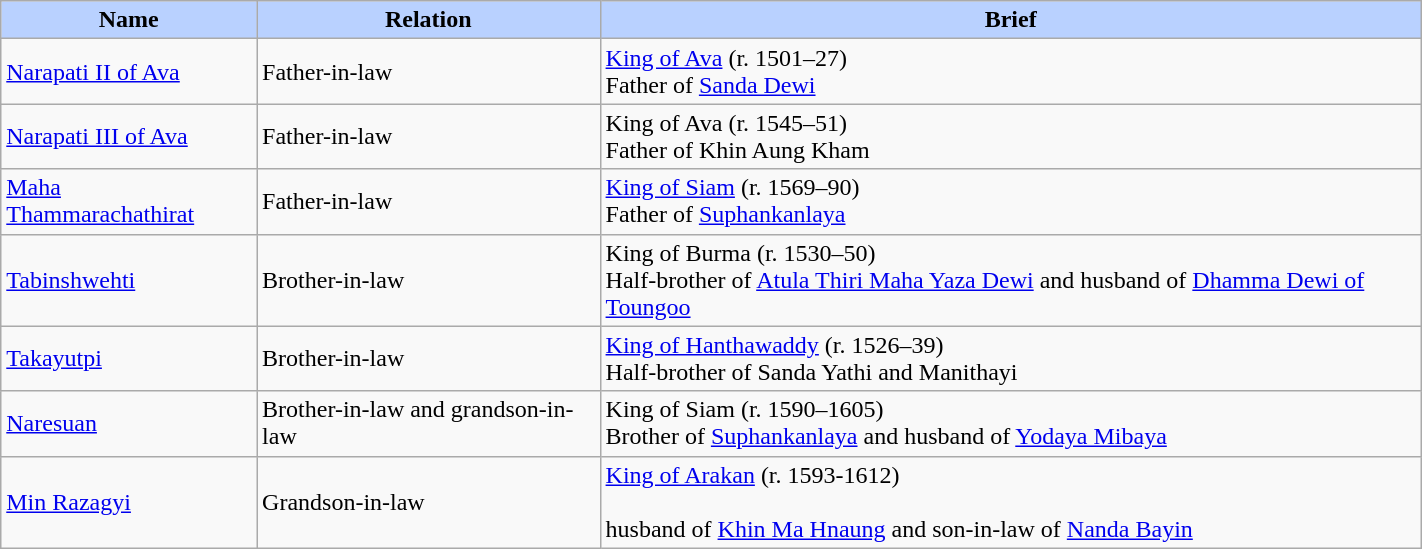<table width=75% class="wikitable">
<tr>
<th style="background-color:#B9D1FF">Name</th>
<th style="background-color:#B9D1FF">Relation</th>
<th style="background-color:#B9D1FF">Brief</th>
</tr>
<tr>
<td><a href='#'>Narapati II of Ava</a></td>
<td>Father-in-law</td>
<td><a href='#'>King of Ava</a> (r. 1501–27) <br> Father of <a href='#'>Sanda Dewi</a></td>
</tr>
<tr>
<td><a href='#'>Narapati III of Ava</a></td>
<td>Father-in-law</td>
<td>King of Ava (r. 1545–51) <br> Father of Khin Aung Kham</td>
</tr>
<tr>
<td><a href='#'>Maha Thammarachathirat</a></td>
<td>Father-in-law</td>
<td><a href='#'>King of Siam</a> (r. 1569–90) <br> Father of <a href='#'>Suphankanlaya</a></td>
</tr>
<tr>
<td><a href='#'>Tabinshwehti</a></td>
<td>Brother-in-law</td>
<td>King of Burma (r. 1530–50) <br> Half-brother of <a href='#'>Atula Thiri Maha Yaza Dewi</a> and husband of <a href='#'>Dhamma Dewi of Toungoo</a></td>
</tr>
<tr>
<td><a href='#'>Takayutpi</a></td>
<td>Brother-in-law</td>
<td><a href='#'>King of Hanthawaddy</a> (r. 1526–39) <br> Half-brother of Sanda Yathi and Manithayi</td>
</tr>
<tr>
<td><a href='#'>Naresuan</a></td>
<td>Brother-in-law and grandson-in-law</td>
<td>King of Siam (r. 1590–1605) <br> Brother of <a href='#'>Suphankanlaya</a> and husband of <a href='#'>Yodaya Mibaya</a></td>
</tr>
<tr>
<td><a href='#'>Min Razagyi</a></td>
<td>Grandson-in-law</td>
<td><a href='#'>King of Arakan</a> (r. 1593-1612) <br><br>husband of <a href='#'>Khin Ma Hnaung</a> and son-in-law of 
<a href='#'>Nanda Bayin</a></td>
</tr>
</table>
